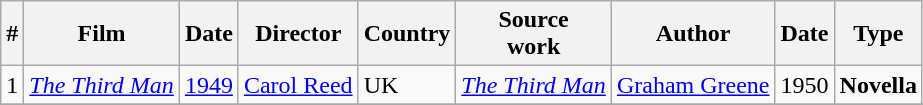<table class="wikitable">
<tr>
<th>#</th>
<th>Film</th>
<th>Date</th>
<th>Director</th>
<th>Country</th>
<th>Source<br>work</th>
<th>Author</th>
<th>Date</th>
<th>Type</th>
</tr>
<tr>
<td>1</td>
<td><em><a href='#'>The Third Man</a></em></td>
<td><a href='#'>1949</a></td>
<td><a href='#'>Carol Reed</a></td>
<td>UK</td>
<td><em><a href='#'>The Third Man</a></em></td>
<td><a href='#'>Graham Greene</a></td>
<td>1950</td>
<td><strong>Novella</strong></td>
</tr>
<tr>
</tr>
</table>
